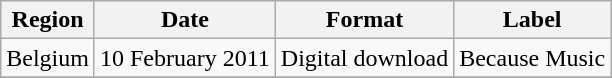<table class=wikitable>
<tr>
<th>Region</th>
<th>Date</th>
<th>Format</th>
<th>Label</th>
</tr>
<tr>
<td>Belgium</td>
<td>10 February 2011</td>
<td>Digital download</td>
<td>Because Music</td>
</tr>
<tr>
</tr>
</table>
